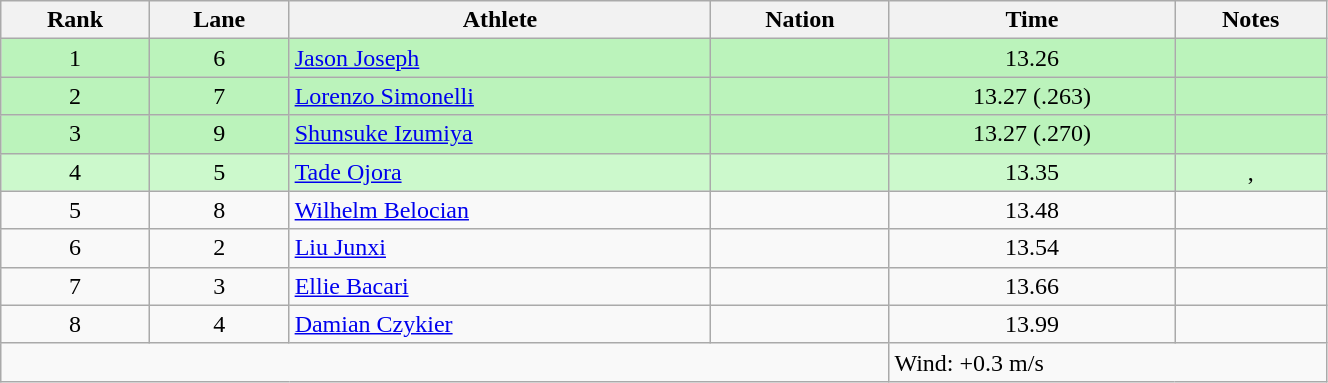<table class="wikitable sortable" style="text-align:center;width: 70%;">
<tr>
<th>Rank</th>
<th>Lane</th>
<th>Athlete</th>
<th>Nation</th>
<th>Time</th>
<th>Notes</th>
</tr>
<tr bgcolor="#bbf3bb">
<td>1</td>
<td>6</td>
<td align=left><a href='#'>Jason Joseph</a></td>
<td align=left></td>
<td>13.26</td>
<td></td>
</tr>
<tr bgcolor="#bbf3bb">
<td>2</td>
<td>7</td>
<td align=left><a href='#'>Lorenzo Simonelli</a></td>
<td align=left></td>
<td>13.27 (.263)</td>
<td></td>
</tr>
<tr bgcolor="#bbf3bb">
<td>3</td>
<td>9</td>
<td align=left><a href='#'>Shunsuke Izumiya</a></td>
<td align=left></td>
<td>13.27 (.270)</td>
<td></td>
</tr>
<tr bgcolor="#ccf9cc">
<td>4</td>
<td>5</td>
<td align=left><a href='#'>Tade Ojora</a></td>
<td align=left></td>
<td>13.35</td>
<td>, </td>
</tr>
<tr>
<td>5</td>
<td>8</td>
<td align=left><a href='#'>Wilhelm Belocian</a></td>
<td align=left></td>
<td>13.48</td>
<td></td>
</tr>
<tr>
<td>6</td>
<td>2</td>
<td align=left><a href='#'>Liu Junxi</a></td>
<td align=left></td>
<td>13.54</td>
<td></td>
</tr>
<tr>
<td>7</td>
<td>3</td>
<td align=left><a href='#'>Ellie Bacari</a></td>
<td align=left></td>
<td>13.66</td>
<td></td>
</tr>
<tr>
<td>8</td>
<td>4</td>
<td align=left><a href='#'>Damian Czykier</a></td>
<td align=left></td>
<td>13.99</td>
<td></td>
</tr>
<tr class="sortbottom">
<td colspan="4"></td>
<td colspan="2" style="text-align:left;">Wind: +0.3 m/s</td>
</tr>
</table>
